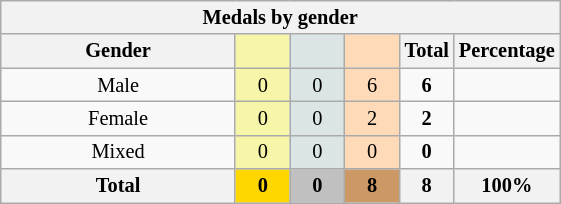<table class="wikitable" style=font-size:85%;float:center;text-align:center>
<tr>
<th colspan=6><strong>Medals by gender</strong></th>
</tr>
<tr>
<th width=150>Gender</th>
<th scope="col" width=30 style="background:#F7F6A8;"></th>
<th scope="col" width=30 style="background:#DCE5E5;"></th>
<th scope="col" width=30 style="background:#FFDAB9;"></th>
<th width=30>Total</th>
<th width=30>Percentage</th>
</tr>
<tr>
<td>Male</td>
<td bgcolor=F7F6A8>0</td>
<td bgcolor=DCE5E5>0</td>
<td bgcolor=FFDAB9>6</td>
<td><strong>6</strong></td>
<td></td>
</tr>
<tr>
<td>Female</td>
<td bgcolor=F7F6A8>0</td>
<td bgcolor=DCE5E5>0</td>
<td bgcolor=FFDAB9>2</td>
<td><strong>2</strong></td>
<td></td>
</tr>
<tr>
<td>Mixed</td>
<td bgcolor=F7F6A8>0</td>
<td bgcolor=DCE5E5>0</td>
<td bgcolor=FFDAB9>0</td>
<td><strong>0</strong></td>
<td></td>
</tr>
<tr>
<th>Total</th>
<th style=background:gold>0</th>
<th style=background:silver>0</th>
<th style=background:#c96>8</th>
<th>8</th>
<th>100%</th>
</tr>
</table>
